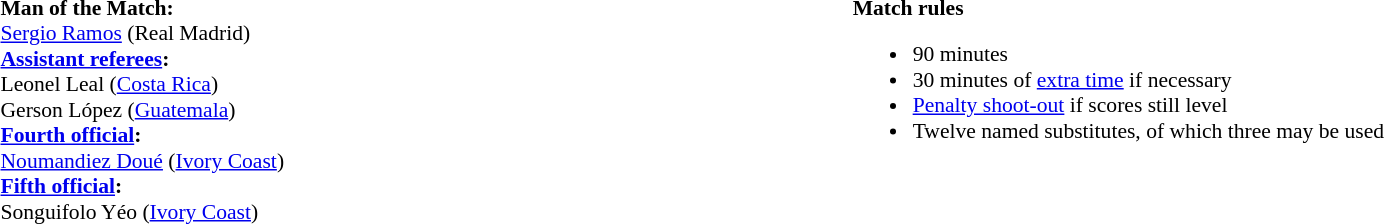<table style="width:100%;font-size:90%">
<tr>
<td><br><strong>Man of the Match:</strong>
<br><a href='#'>Sergio Ramos</a> (Real Madrid)<br><strong><a href='#'>Assistant referees</a>:</strong>
<br>Leonel Leal (<a href='#'>Costa Rica</a>)
<br>Gerson López (<a href='#'>Guatemala</a>)
<br><strong><a href='#'>Fourth official</a>:</strong>
<br><a href='#'>Noumandiez Doué</a> (<a href='#'>Ivory Coast</a>)
<br><strong><a href='#'>Fifth official</a>:</strong>
<br>Songuifolo Yéo (<a href='#'>Ivory Coast</a>)</td>
<td style="width:55%;vertical-align:top"><br><strong>Match rules</strong><ul><li>90 minutes</li><li>30 minutes of <a href='#'>extra time</a> if necessary</li><li><a href='#'>Penalty shoot-out</a> if scores still level</li><li>Twelve named substitutes, of which three may be used</li></ul></td>
</tr>
</table>
